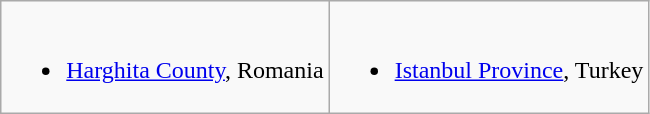<table class="wikitable">
<tr valign="top">
<td><br><ul><li> <a href='#'>Harghita County</a>, Romania</li></ul></td>
<td><br><ul><li> <a href='#'>Istanbul Province</a>, Turkey</li></ul></td>
</tr>
</table>
